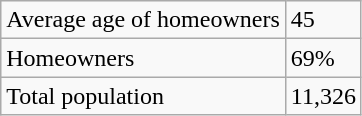<table class="wikitable">
<tr>
<td>Average age of homeowners</td>
<td>45</td>
</tr>
<tr>
<td>Homeowners</td>
<td>69%</td>
</tr>
<tr>
<td>Total population</td>
<td>11,326</td>
</tr>
</table>
